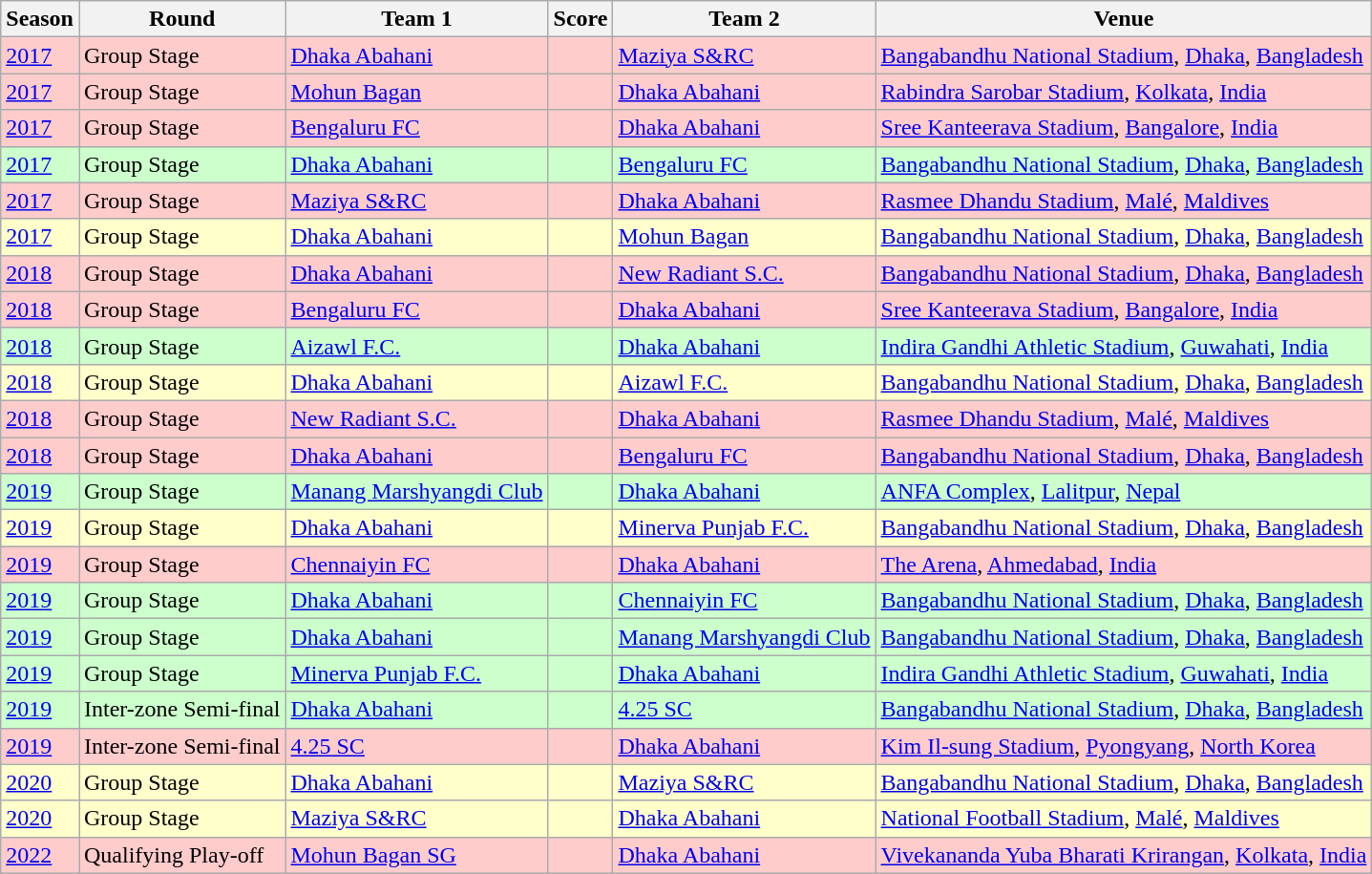<table class="wikitable">
<tr>
<th>Season</th>
<th>Round</th>
<th>Team 1</th>
<th>Score</th>
<th>Team 2</th>
<th>Venue</th>
</tr>
<tr style="background:#FFCCCC;">
<td><a href='#'>2017</a></td>
<td>Group Stage</td>
<td> <a href='#'>Dhaka Abahani</a></td>
<td></td>
<td> <a href='#'>Maziya S&RC</a></td>
<td><a href='#'>Bangabandhu National Stadium</a>, <a href='#'>Dhaka</a>, <a href='#'>Bangladesh</a></td>
</tr>
<tr style="background:#FFCCCC;">
<td><a href='#'>2017</a></td>
<td>Group Stage</td>
<td> <a href='#'>Mohun Bagan</a></td>
<td></td>
<td> <a href='#'>Dhaka Abahani</a></td>
<td><a href='#'>Rabindra Sarobar Stadium</a>, <a href='#'>Kolkata</a>, <a href='#'>India</a></td>
</tr>
<tr style="background:#FFCCCC;">
<td><a href='#'>2017</a></td>
<td>Group Stage</td>
<td> <a href='#'>Bengaluru FC</a></td>
<td></td>
<td> <a href='#'>Dhaka Abahani</a></td>
<td><a href='#'>Sree Kanteerava Stadium</a>, <a href='#'>Bangalore</a>, <a href='#'>India</a></td>
</tr>
<tr style="background:#CCFFCC;">
<td><a href='#'>2017</a></td>
<td>Group Stage</td>
<td> <a href='#'>Dhaka Abahani</a></td>
<td></td>
<td> <a href='#'>Bengaluru FC</a></td>
<td><a href='#'>Bangabandhu National Stadium</a>, <a href='#'>Dhaka</a>, <a href='#'>Bangladesh</a></td>
</tr>
<tr style="background:#FFCCCC;">
<td><a href='#'>2017</a></td>
<td>Group Stage</td>
<td> <a href='#'>Maziya S&RC</a></td>
<td></td>
<td> <a href='#'>Dhaka Abahani</a></td>
<td><a href='#'>Rasmee Dhandu Stadium</a>, <a href='#'>Malé</a>, <a href='#'>Maldives</a></td>
</tr>
<tr style="background:#FFFFCC;">
<td><a href='#'>2017</a></td>
<td>Group Stage</td>
<td> <a href='#'>Dhaka Abahani</a></td>
<td></td>
<td> <a href='#'>Mohun Bagan</a></td>
<td><a href='#'>Bangabandhu National Stadium</a>, <a href='#'>Dhaka</a>, <a href='#'>Bangladesh</a></td>
</tr>
<tr style="background:#FFCCCC;">
<td><a href='#'>2018</a></td>
<td>Group Stage</td>
<td> <a href='#'>Dhaka Abahani</a></td>
<td></td>
<td> <a href='#'>New Radiant S.C.</a></td>
<td><a href='#'>Bangabandhu National Stadium</a>, <a href='#'>Dhaka</a>, <a href='#'>Bangladesh</a></td>
</tr>
<tr style="background:#FFCCCC;">
<td><a href='#'>2018</a></td>
<td>Group Stage</td>
<td> <a href='#'>Bengaluru FC</a></td>
<td></td>
<td> <a href='#'>Dhaka Abahani</a></td>
<td><a href='#'>Sree Kanteerava Stadium</a>, <a href='#'>Bangalore</a>, <a href='#'>India</a></td>
</tr>
<tr style="background:#CCFFCC;">
<td><a href='#'>2018</a></td>
<td>Group Stage</td>
<td> <a href='#'>Aizawl F.C.</a></td>
<td></td>
<td> <a href='#'>Dhaka Abahani</a></td>
<td><a href='#'>Indira Gandhi Athletic Stadium</a>, <a href='#'>Guwahati</a>, <a href='#'>India</a></td>
</tr>
<tr style="background:#FFFFCC;">
<td><a href='#'>2018</a></td>
<td>Group Stage</td>
<td> <a href='#'>Dhaka Abahani</a></td>
<td></td>
<td> <a href='#'>Aizawl F.C.</a></td>
<td><a href='#'>Bangabandhu National Stadium</a>, <a href='#'>Dhaka</a>, <a href='#'>Bangladesh</a></td>
</tr>
<tr style="background:#FFCCCC;">
<td><a href='#'>2018</a></td>
<td>Group Stage</td>
<td> <a href='#'>New Radiant S.C.</a></td>
<td></td>
<td> <a href='#'>Dhaka Abahani</a></td>
<td><a href='#'>Rasmee Dhandu Stadium</a>, <a href='#'>Malé</a>, <a href='#'>Maldives</a></td>
</tr>
<tr style="background:#FFCCCC;">
<td><a href='#'>2018</a></td>
<td>Group Stage</td>
<td> <a href='#'>Dhaka Abahani</a></td>
<td></td>
<td> <a href='#'>Bengaluru FC</a></td>
<td><a href='#'>Bangabandhu National Stadium</a>, <a href='#'>Dhaka</a>, <a href='#'>Bangladesh</a></td>
</tr>
<tr style="background:#CCFFCC;">
<td><a href='#'>2019</a></td>
<td>Group Stage</td>
<td> <a href='#'>Manang Marshyangdi Club</a></td>
<td></td>
<td> <a href='#'>Dhaka Abahani</a></td>
<td><a href='#'>ANFA Complex</a>, <a href='#'>Lalitpur</a>, <a href='#'>Nepal</a></td>
</tr>
<tr style="background:#FFFFCC;">
<td><a href='#'>2019</a></td>
<td>Group Stage</td>
<td> <a href='#'>Dhaka Abahani</a></td>
<td></td>
<td> <a href='#'>Minerva Punjab F.C.</a></td>
<td><a href='#'>Bangabandhu National Stadium</a>, <a href='#'>Dhaka</a>, <a href='#'>Bangladesh</a></td>
</tr>
<tr style="background:#FFCCCC;">
<td><a href='#'>2019</a></td>
<td>Group Stage</td>
<td> <a href='#'>Chennaiyin FC</a></td>
<td></td>
<td> <a href='#'>Dhaka Abahani</a></td>
<td><a href='#'>The Arena</a>, <a href='#'>Ahmedabad</a>, <a href='#'>India</a></td>
</tr>
<tr style="background:#CCFFCC;">
<td><a href='#'>2019</a></td>
<td>Group Stage</td>
<td> <a href='#'>Dhaka Abahani</a></td>
<td></td>
<td> <a href='#'>Chennaiyin FC</a></td>
<td><a href='#'>Bangabandhu National Stadium</a>, <a href='#'>Dhaka</a>, <a href='#'>Bangladesh</a></td>
</tr>
<tr style="background:#CCFFCC;">
<td><a href='#'>2019</a></td>
<td>Group Stage</td>
<td> <a href='#'>Dhaka Abahani</a></td>
<td></td>
<td> <a href='#'>Manang Marshyangdi Club</a></td>
<td><a href='#'>Bangabandhu National Stadium</a>, <a href='#'>Dhaka</a>, <a href='#'>Bangladesh</a></td>
</tr>
<tr style="background:#CCFFCC;">
<td><a href='#'>2019</a></td>
<td>Group Stage</td>
<td> <a href='#'>Minerva Punjab F.C.</a></td>
<td></td>
<td> <a href='#'>Dhaka Abahani</a></td>
<td><a href='#'>Indira Gandhi Athletic Stadium</a>, <a href='#'>Guwahati</a>, <a href='#'>India</a></td>
</tr>
<tr style="background:#CCFFCC;">
<td><a href='#'>2019</a></td>
<td>Inter-zone Semi-final</td>
<td> <a href='#'>Dhaka Abahani</a></td>
<td></td>
<td> <a href='#'>4.25 SC</a></td>
<td><a href='#'>Bangabandhu National Stadium</a>, <a href='#'>Dhaka</a>, <a href='#'>Bangladesh</a></td>
</tr>
<tr style="background:#FFCCCC;">
<td><a href='#'>2019</a></td>
<td>Inter-zone Semi-final</td>
<td> <a href='#'>4.25 SC</a></td>
<td></td>
<td> <a href='#'>Dhaka Abahani</a></td>
<td><a href='#'>Kim Il-sung Stadium</a>, <a href='#'>Pyongyang</a>, <a href='#'>North Korea</a></td>
</tr>
<tr style="background:#FFFFCC;">
<td><a href='#'>2020</a></td>
<td>Group Stage</td>
<td> <a href='#'>Dhaka Abahani</a></td>
<td></td>
<td> <a href='#'>Maziya S&RC</a></td>
<td><a href='#'>Bangabandhu National Stadium</a>, <a href='#'>Dhaka</a>, <a href='#'>Bangladesh</a></td>
</tr>
<tr style="background:#FFFFCC;">
<td><a href='#'>2020</a></td>
<td>Group Stage</td>
<td> <a href='#'>Maziya S&RC</a></td>
<td></td>
<td> <a href='#'>Dhaka Abahani</a></td>
<td><a href='#'>National Football Stadium</a>, <a href='#'>Malé</a>, <a href='#'>Maldives</a></td>
</tr>
<tr style="background:#FFCCCC;">
<td><a href='#'>2022</a></td>
<td>Qualifying Play-off</td>
<td> <a href='#'>Mohun Bagan SG</a></td>
<td></td>
<td> <a href='#'>Dhaka Abahani</a></td>
<td><a href='#'>Vivekananda Yuba Bharati Krirangan</a>, <a href='#'>Kolkata</a>, <a href='#'>India</a></td>
</tr>
</table>
